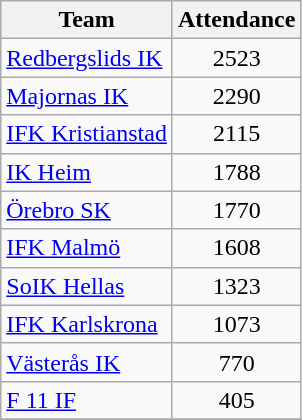<table class="wikitable sortable">
<tr>
<th>Team</th>
<th>Attendance</th>
</tr>
<tr>
<td><a href='#'>Redbergslids IK</a></td>
<td align=center>2523</td>
</tr>
<tr>
<td><a href='#'>Majornas IK</a></td>
<td align=center>2290</td>
</tr>
<tr>
<td><a href='#'>IFK Kristianstad</a></td>
<td align=center>2115</td>
</tr>
<tr>
<td><a href='#'>IK Heim</a></td>
<td align=center>1788</td>
</tr>
<tr>
<td><a href='#'>Örebro SK</a></td>
<td align=center>1770</td>
</tr>
<tr>
<td><a href='#'>IFK Malmö</a></td>
<td align=center>1608</td>
</tr>
<tr>
<td><a href='#'>SoIK Hellas</a></td>
<td align=center>1323</td>
</tr>
<tr>
<td><a href='#'>IFK Karlskrona</a></td>
<td align=center>1073</td>
</tr>
<tr>
<td><a href='#'>Västerås IK</a></td>
<td align=center>770</td>
</tr>
<tr>
<td><a href='#'>F 11 IF</a></td>
<td align=center>405</td>
</tr>
<tr>
</tr>
</table>
